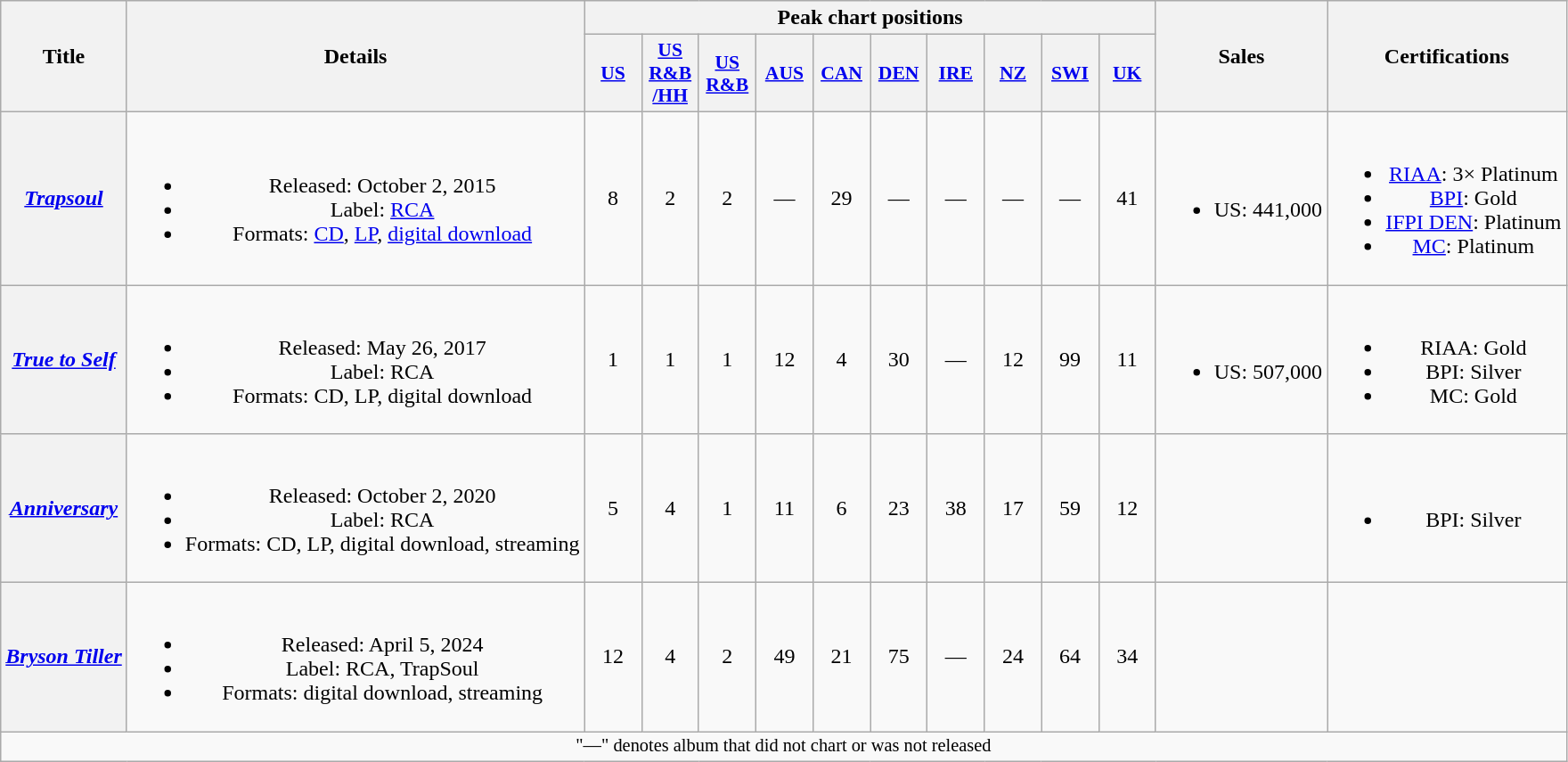<table class="wikitable plainrowheaders" style="text-align:center;">
<tr>
<th scope="col" rowspan="2">Title</th>
<th scope="col" rowspan="2">Details</th>
<th scope="col" colspan="10">Peak chart positions</th>
<th scope="col" rowspan="2">Sales</th>
<th scope="col" rowspan="2">Certifications</th>
</tr>
<tr>
<th scope="col" style="width:2.5em;font-size:90%;"><a href='#'>US</a><br></th>
<th scope="col" style="width:2.5em;font-size:90%;"><a href='#'>US<br>R&B<br>/HH</a><br></th>
<th scope="col" style="width:2.5em;font-size:90%;"><a href='#'>US<br>R&B</a><br></th>
<th scope="col" style="width:2.5em;font-size:90%;"><a href='#'>AUS</a><br></th>
<th scope="col" style="width:2.5em;font-size:90%;"><a href='#'>CAN</a><br></th>
<th scope="col" style="width:2.5em;font-size:90%;"><a href='#'>DEN</a><br></th>
<th scope="col" style="width:2.5em;font-size:90%;"><a href='#'>IRE</a><br></th>
<th scope="col" style="width:2.5em;font-size:90%;"><a href='#'>NZ</a><br></th>
<th scope="col" style="width:2.5em;font-size:90%;"><a href='#'>SWI</a><br></th>
<th scope="col" style="width:2.5em;font-size:90%;"><a href='#'>UK</a><br></th>
</tr>
<tr>
<th scope="row"><em><a href='#'>Trapsoul</a></em></th>
<td><br><ul><li>Released: October 2, 2015</li><li>Label: <a href='#'>RCA</a></li><li>Formats: <a href='#'>CD</a>, <a href='#'>LP</a>, <a href='#'>digital download</a></li></ul></td>
<td>8</td>
<td>2</td>
<td>2</td>
<td>—</td>
<td>29</td>
<td>—</td>
<td>—</td>
<td>—</td>
<td>—</td>
<td>41</td>
<td><br><ul><li>US: 441,000</li></ul></td>
<td><br><ul><li><a href='#'>RIAA</a>: 3× Platinum</li><li><a href='#'>BPI</a>: Gold</li><li><a href='#'>IFPI DEN</a>: Platinum</li><li><a href='#'>MC</a>: Platinum</li></ul></td>
</tr>
<tr>
<th scope="row"><em><a href='#'>True to Self</a></em></th>
<td><br><ul><li>Released: May 26, 2017</li><li>Label: RCA</li><li>Formats: CD, LP, digital download</li></ul></td>
<td>1</td>
<td>1</td>
<td>1</td>
<td>12</td>
<td>4</td>
<td>30</td>
<td>—</td>
<td>12</td>
<td>99</td>
<td>11</td>
<td><br><ul><li>US: 507,000</li></ul></td>
<td><br><ul><li>RIAA: Gold</li><li>BPI: Silver</li><li>MC: Gold</li></ul></td>
</tr>
<tr>
<th scope="row"><em><a href='#'>Anniversary</a></em></th>
<td><br><ul><li>Released: October 2, 2020</li><li>Label: RCA</li><li>Formats: CD, LP, digital download, streaming</li></ul></td>
<td>5</td>
<td>4</td>
<td>1</td>
<td>11</td>
<td>6</td>
<td>23</td>
<td>38</td>
<td>17</td>
<td>59</td>
<td>12</td>
<td></td>
<td><br><ul><li>BPI: Silver</li></ul></td>
</tr>
<tr>
<th scope="row"><em><a href='#'>Bryson Tiller</a></em></th>
<td><br><ul><li>Released: April 5, 2024</li><li>Label: RCA, TrapSoul</li><li>Formats: digital download, streaming</li></ul></td>
<td>12</td>
<td>4</td>
<td>2</td>
<td>49</td>
<td>21</td>
<td>75</td>
<td>—</td>
<td>24</td>
<td>64</td>
<td>34</td>
<td></td>
<td></td>
</tr>
<tr>
<td colspan="14" style="font-size:85%">"—" denotes album that did not chart or was not released</td>
</tr>
</table>
